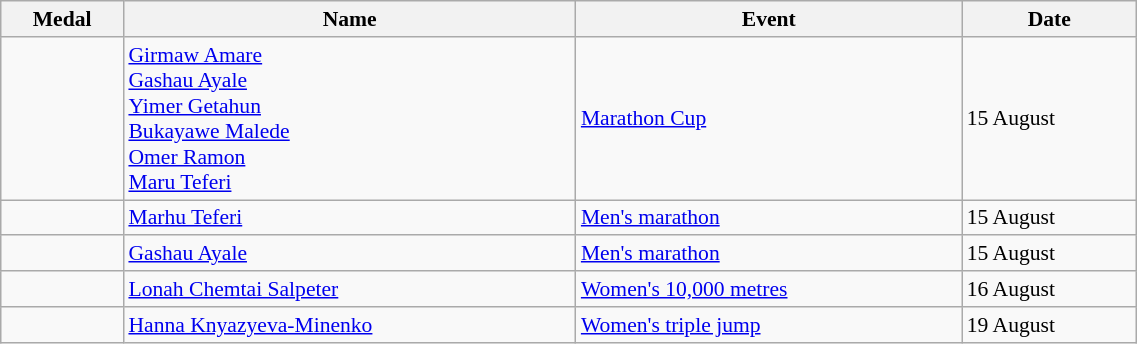<table class="wikitable" style="font-size:90%" width=60%>
<tr>
<th>Medal</th>
<th>Name</th>
<th>Event</th>
<th>Date</th>
</tr>
<tr>
<td></td>
<td><a href='#'>Girmaw Amare</a><br><a href='#'>Gashau Ayale</a><br><a href='#'>Yimer Getahun</a><br><a href='#'>Bukayawe Malede</a><br><a href='#'>Omer Ramon</a><br><a href='#'>Maru Teferi</a></td>
<td><a href='#'>Marathon Cup</a></td>
<td>15 August</td>
</tr>
<tr>
<td></td>
<td><a href='#'>Marhu Teferi</a></td>
<td><a href='#'>Men's marathon</a></td>
<td>15 August</td>
</tr>
<tr>
<td></td>
<td><a href='#'>Gashau Ayale </a></td>
<td><a href='#'>Men's marathon</a></td>
<td>15 August</td>
</tr>
<tr>
<td></td>
<td><a href='#'>Lonah Chemtai Salpeter</a></td>
<td><a href='#'>Women's 10,000 metres</a></td>
<td>16 August</td>
</tr>
<tr>
<td></td>
<td><a href='#'>Hanna Knyazyeva-Minenko</a></td>
<td><a href='#'>Women's triple jump</a></td>
<td>19 August</td>
</tr>
</table>
